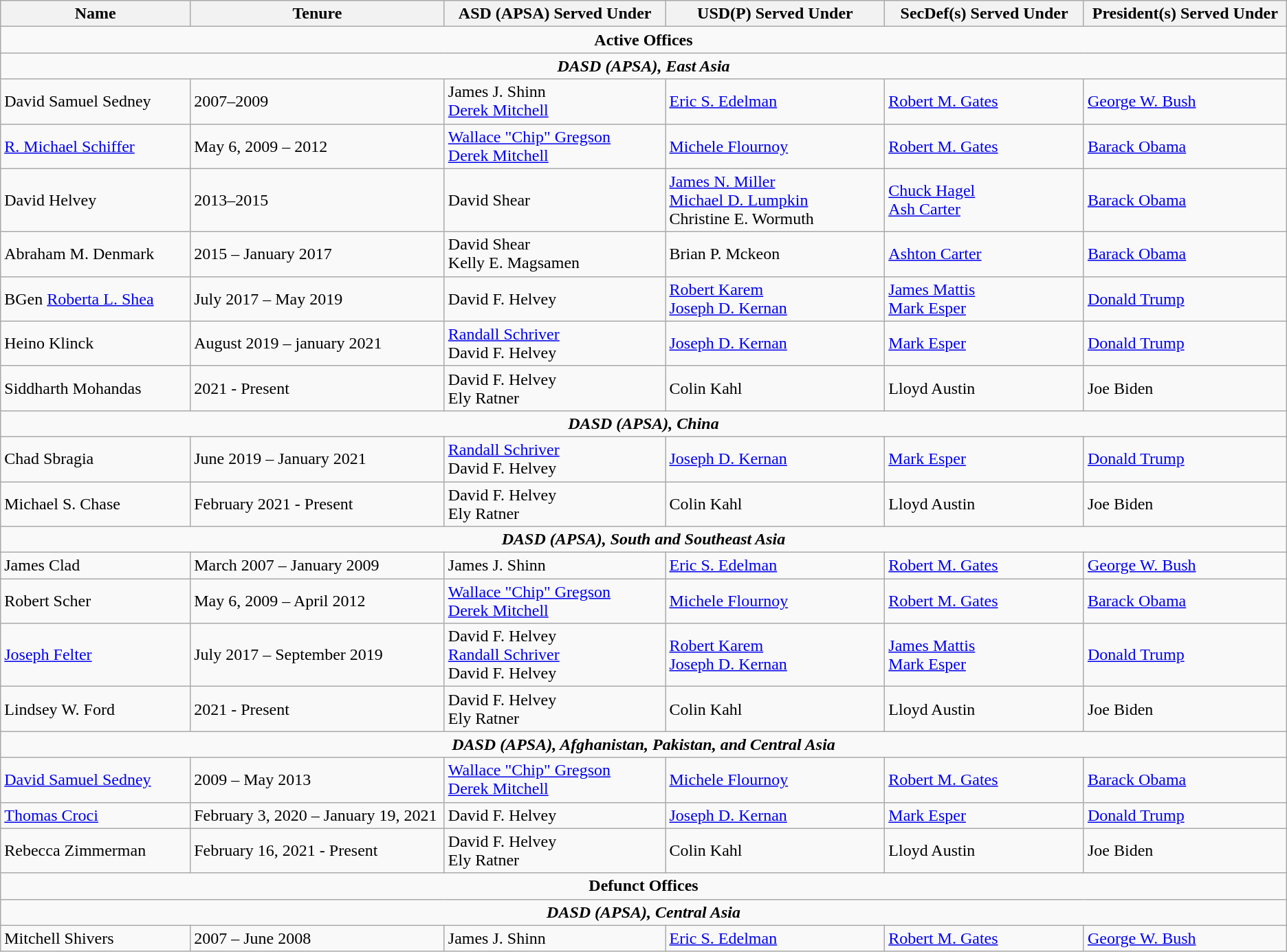<table class="wikitable">
<tr>
<th scope="col" style="width:200px;">Name</th>
<th scope="col" style="width:280px;">Tenure</th>
<th scope="col" style="width:240px;">ASD (APSA) Served Under</th>
<th scope="col" style="width:240px;">USD(P) Served Under</th>
<th scope="col" style="width:215px;">SecDef(s) Served Under</th>
<th scope="col" style="width:215px;">President(s) Served Under</th>
</tr>
<tr>
<td colspan="6" style="text-align:center;"><strong>Active Offices</strong></td>
</tr>
<tr>
<td colspan="6" style="text-align:center;"><strong><em>DASD (APSA), East Asia</em></strong></td>
</tr>
<tr>
<td>David Samuel Sedney</td>
<td>2007–2009</td>
<td>James J. Shinn<br><a href='#'>Derek Mitchell</a></td>
<td><a href='#'>Eric S. Edelman</a></td>
<td><a href='#'>Robert M. Gates</a></td>
<td><a href='#'>George W. Bush</a></td>
</tr>
<tr>
<td><a href='#'>R. Michael Schiffer</a></td>
<td>May 6, 2009 – 2012</td>
<td><a href='#'>Wallace "Chip" Gregson</a><br><a href='#'>Derek Mitchell</a></td>
<td><a href='#'>Michele Flournoy</a></td>
<td><a href='#'>Robert M. Gates</a></td>
<td><a href='#'>Barack Obama</a></td>
</tr>
<tr>
<td>David Helvey</td>
<td>2013–2015</td>
<td>David Shear</td>
<td><a href='#'>James N. Miller</a><br><a href='#'>Michael D. Lumpkin</a><br>Christine E. Wormuth</td>
<td><a href='#'>Chuck Hagel</a><br><a href='#'>Ash Carter</a></td>
<td><a href='#'>Barack Obama</a></td>
</tr>
<tr>
<td>Abraham M. Denmark</td>
<td>2015 – January 2017</td>
<td>David Shear <br> Kelly E. Magsamen</td>
<td>Brian P. Mckeon</td>
<td><a href='#'>Ashton Carter</a></td>
<td><a href='#'>Barack Obama</a></td>
</tr>
<tr>
<td>BGen <a href='#'>Roberta L. Shea </a></td>
<td>July 2017 – May 2019</td>
<td>David F. Helvey</td>
<td><a href='#'>Robert Karem</a><br><a href='#'>Joseph D. Kernan</a></td>
<td><a href='#'>James Mattis</a><br><a href='#'>Mark Esper</a></td>
<td><a href='#'>Donald Trump</a></td>
</tr>
<tr>
<td>Heino Klinck</td>
<td>August 2019 – january 2021</td>
<td><a href='#'>Randall Schriver</a> <br> David F. Helvey</td>
<td><a href='#'>Joseph D. Kernan</a></td>
<td><a href='#'>Mark Esper</a></td>
<td><a href='#'>Donald Trump</a></td>
</tr>
<tr>
<td>Siddharth Mohandas</td>
<td>2021 - Present</td>
<td>David F. Helvey<br>Ely Ratner</td>
<td>Colin Kahl</td>
<td>Lloyd Austin</td>
<td>Joe Biden</td>
</tr>
<tr>
<td colspan="6" style="text-align:center;"><strong><em>DASD (APSA), China</em></strong></td>
</tr>
<tr>
<td>Chad Sbragia</td>
<td>June 2019 – January 2021</td>
<td><a href='#'>Randall Schriver</a><br>David F. Helvey</td>
<td><a href='#'>Joseph D. Kernan</a></td>
<td><a href='#'>Mark Esper</a></td>
<td><a href='#'>Donald Trump</a></td>
</tr>
<tr>
<td>Michael S. Chase</td>
<td>February 2021 - Present</td>
<td>David F. Helvey<br>Ely Ratner</td>
<td>Colin Kahl</td>
<td>Lloyd Austin</td>
<td>Joe Biden</td>
</tr>
<tr>
<td colspan="6" style="text-align:center;"><strong><em>DASD (APSA), South and Southeast Asia</em></strong></td>
</tr>
<tr>
<td>James Clad</td>
<td>March 2007 – January 2009</td>
<td>James J. Shinn</td>
<td><a href='#'>Eric S. Edelman</a></td>
<td><a href='#'>Robert M. Gates</a></td>
<td><a href='#'>George W. Bush</a></td>
</tr>
<tr>
<td>Robert Scher</td>
<td>May 6, 2009 – April 2012</td>
<td><a href='#'>Wallace "Chip" Gregson</a><br><a href='#'>Derek Mitchell</a></td>
<td><a href='#'>Michele Flournoy</a></td>
<td><a href='#'>Robert M. Gates</a></td>
<td><a href='#'>Barack Obama</a></td>
</tr>
<tr>
<td><a href='#'>Joseph Felter</a></td>
<td>July 2017 – September 2019</td>
<td>David F. Helvey <br> <a href='#'>Randall Schriver</a> <br> David F. Helvey</td>
<td><a href='#'>Robert Karem</a> <br> <a href='#'>Joseph D. Kernan</a></td>
<td><a href='#'>James Mattis</a> <br> <a href='#'>Mark Esper</a></td>
<td><a href='#'>Donald Trump</a></td>
</tr>
<tr>
<td>Lindsey W. Ford</td>
<td>2021 - Present</td>
<td>David F. Helvey<br>Ely Ratner</td>
<td>Colin Kahl</td>
<td>Lloyd Austin</td>
<td>Joe Biden</td>
</tr>
<tr>
<td colspan="6" style="text-align:center;"><strong><em>DASD (APSA), Afghanistan, Pakistan, and Central Asia</em></strong></td>
</tr>
<tr>
<td><a href='#'>David Samuel Sedney</a></td>
<td>2009 – May 2013</td>
<td><a href='#'>Wallace "Chip" Gregson</a><br><a href='#'>Derek Mitchell</a></td>
<td><a href='#'>Michele Flournoy</a></td>
<td><a href='#'>Robert M. Gates</a></td>
<td><a href='#'>Barack Obama</a></td>
</tr>
<tr>
<td><a href='#'>Thomas Croci</a></td>
<td>February 3, 2020 – January 19, 2021</td>
<td>David F. Helvey</td>
<td><a href='#'>Joseph D. Kernan</a></td>
<td><a href='#'>Mark Esper</a></td>
<td><a href='#'>Donald Trump</a></td>
</tr>
<tr>
<td>Rebecca Zimmerman</td>
<td>February 16, 2021 - Present</td>
<td>David F. Helvey<br>Ely Ratner</td>
<td>Colin Kahl</td>
<td>Lloyd Austin</td>
<td>Joe Biden</td>
</tr>
<tr>
<td colspan="6" style="text-align:center;"><strong>Defunct Offices</strong></td>
</tr>
<tr>
<td colspan="6" style="text-align:center;"><strong><em>DASD (APSA), Central Asia</em></strong></td>
</tr>
<tr>
<td>Mitchell Shivers</td>
<td>2007 – June 2008</td>
<td>James J. Shinn</td>
<td><a href='#'>Eric S. Edelman</a></td>
<td><a href='#'>Robert M. Gates</a></td>
<td><a href='#'>George W. Bush</a></td>
</tr>
</table>
